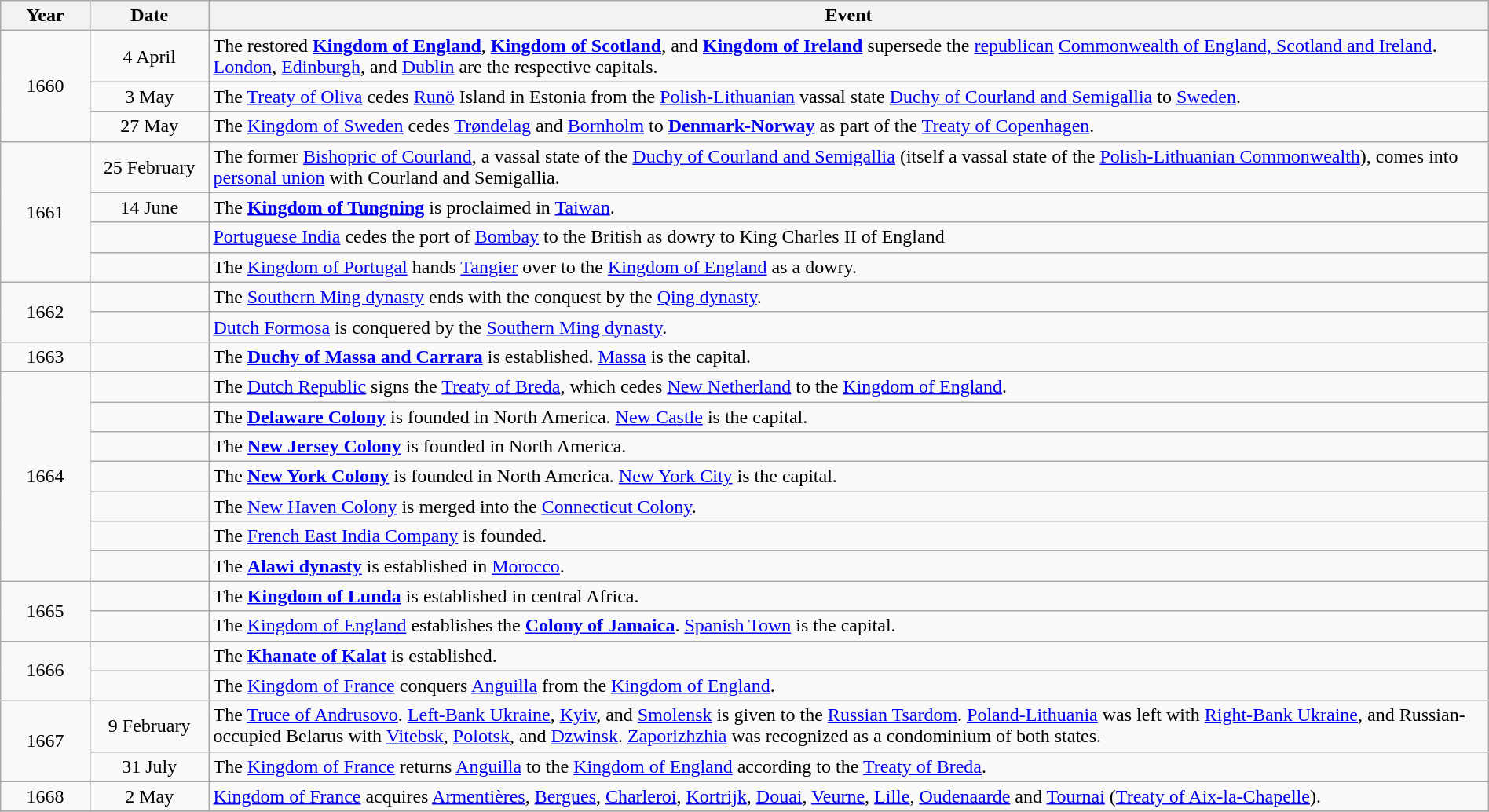<table class=wikitable style="width:100%;">
<tr>
<th style="width:6%">Year</th>
<th style="width:8%">Date</th>
<th style="width:86%">Event</th>
</tr>
<tr>
<td rowspan=3 align=center>1660</td>
<td align=center>4 April</td>
<td>The restored <strong><a href='#'>Kingdom of England</a></strong>, <strong><a href='#'>Kingdom of Scotland</a></strong>, and <strong><a href='#'>Kingdom of Ireland</a></strong> supersede the <a href='#'>republican</a> <a href='#'>Commonwealth of England, Scotland and Ireland</a>. <a href='#'>London</a>, <a href='#'>Edinburgh</a>, and <a href='#'>Dublin</a> are the respective capitals.</td>
</tr>
<tr>
<td align=center>3 May</td>
<td>The <a href='#'>Treaty of Oliva</a> cedes <a href='#'>Runö</a> Island in Estonia from the <a href='#'>Polish-Lithuanian</a> vassal state <a href='#'>Duchy of Courland and Semigallia</a> to <a href='#'>Sweden</a>.</td>
</tr>
<tr>
<td align=center>27 May</td>
<td>The <a href='#'>Kingdom of Sweden</a> cedes <a href='#'>Trøndelag</a> and <a href='#'>Bornholm</a> to <strong><a href='#'>Denmark-Norway</a></strong> as part of the <a href='#'>Treaty of Copenhagen</a>.</td>
</tr>
<tr>
<td rowspan=4 align=center>1661</td>
<td align=center>25 February</td>
<td>The former <a href='#'>Bishopric of Courland</a>, a vassal state of the <a href='#'>Duchy of Courland and Semigallia</a> (itself a vassal state of the <a href='#'>Polish-Lithuanian Commonwealth</a>), comes into <a href='#'>personal union</a> with Courland and Semigallia.</td>
</tr>
<tr>
<td align=center>14 June</td>
<td>The <strong><a href='#'>Kingdom of Tungning</a></strong> is proclaimed in <a href='#'>Taiwan</a>.</td>
</tr>
<tr>
<td></td>
<td><a href='#'>Portuguese India</a> cedes the port of <a href='#'>Bombay</a> to the British as dowry to King Charles II of England</td>
</tr>
<tr>
<td></td>
<td>The <a href='#'>Kingdom of Portugal</a> hands <a href='#'>Tangier</a> over to the <a href='#'>Kingdom of England</a> as a dowry.</td>
</tr>
<tr>
<td rowspan=2 align=center>1662</td>
<td></td>
<td>The <a href='#'>Southern Ming dynasty</a> ends with the conquest by the <a href='#'>Qing dynasty</a>.</td>
</tr>
<tr>
<td></td>
<td><a href='#'>Dutch Formosa</a> is conquered by the <a href='#'>Southern Ming dynasty</a>.</td>
</tr>
<tr>
<td align=center>1663</td>
<td></td>
<td>The <strong><a href='#'>Duchy of Massa and Carrara</a></strong> is established. <a href='#'>Massa</a> is the capital.</td>
</tr>
<tr>
<td rowspan=7 align=center>1664</td>
<td></td>
<td>The <a href='#'>Dutch Republic</a> signs the <a href='#'>Treaty of Breda</a>, which cedes <a href='#'>New Netherland</a> to the <a href='#'>Kingdom of England</a>.</td>
</tr>
<tr>
<td></td>
<td>The <strong><a href='#'>Delaware Colony</a></strong> is founded in North America. <a href='#'>New Castle</a> is the capital.</td>
</tr>
<tr>
<td></td>
<td>The <strong><a href='#'>New Jersey Colony</a></strong> is founded in North America.</td>
</tr>
<tr>
<td></td>
<td>The <strong><a href='#'>New York Colony</a></strong> is founded in North America. <a href='#'>New York City</a> is the capital.</td>
</tr>
<tr>
<td></td>
<td>The <a href='#'>New Haven Colony</a> is merged into the <a href='#'>Connecticut Colony</a>.</td>
</tr>
<tr>
<td></td>
<td>The <a href='#'>French East India Company</a> is founded.</td>
</tr>
<tr>
<td></td>
<td>The <strong><a href='#'>Alawi dynasty</a></strong> is established in <a href='#'>Morocco</a>.</td>
</tr>
<tr>
<td rowspan=2 align=center>1665</td>
<td></td>
<td>The <strong><a href='#'>Kingdom of Lunda</a></strong> is established in central Africa.</td>
</tr>
<tr>
<td></td>
<td>The <a href='#'>Kingdom of England</a> establishes the <strong><a href='#'>Colony of Jamaica</a></strong>. <a href='#'>Spanish Town</a> is the capital.</td>
</tr>
<tr>
<td rowspan=2 align=center>1666</td>
<td></td>
<td>The <strong><a href='#'>Khanate of Kalat</a></strong> is established.</td>
</tr>
<tr>
<td></td>
<td>The <a href='#'>Kingdom of France</a> conquers <a href='#'>Anguilla</a> from the <a href='#'>Kingdom of England</a>.</td>
</tr>
<tr>
<td rowspan="2" align=center>1667</td>
<td align=center>9 February</td>
<td>The <a href='#'>Truce of Andrusovo</a>. <a href='#'>Left-Bank Ukraine</a>, <a href='#'>Kyiv</a>, and <a href='#'>Smolensk</a> is given to the <a href='#'>Russian Tsardom</a>. <a href='#'>Poland-Lithuania</a> was left with <a href='#'>Right-Bank Ukraine</a>, and Russian-occupied Belarus with <a href='#'>Vitebsk</a>, <a href='#'>Polotsk</a>, and <a href='#'>Dzwinsk</a>. <a href='#'>Zaporizhzhia</a> was recognized as a condominium of both states.</td>
</tr>
<tr>
<td align=center>31 July</td>
<td>The <a href='#'>Kingdom of France</a> returns <a href='#'>Anguilla</a> to the <a href='#'>Kingdom of England</a> according to the <a href='#'>Treaty of Breda</a>.</td>
</tr>
<tr>
<td align=center>1668</td>
<td align=center>2 May</td>
<td><a href='#'>Kingdom of France</a> acquires <a href='#'>Armentières</a>, <a href='#'>Bergues</a>, <a href='#'>Charleroi</a>, <a href='#'>Kortrijk</a>, <a href='#'>Douai</a>, <a href='#'>Veurne</a>, <a href='#'>Lille</a>, <a href='#'>Oudenaarde</a> and <a href='#'>Tournai</a> (<a href='#'>Treaty of Aix-la-Chapelle</a>).</td>
</tr>
<tr>
</tr>
</table>
